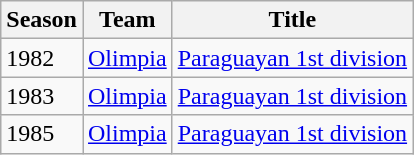<table class="wikitable">
<tr>
<th>Season</th>
<th>Team</th>
<th>Title</th>
</tr>
<tr>
<td>1982</td>
<td><a href='#'>Olimpia</a></td>
<td><a href='#'>Paraguayan 1st division</a></td>
</tr>
<tr>
<td>1983</td>
<td><a href='#'>Olimpia</a></td>
<td><a href='#'>Paraguayan 1st division</a></td>
</tr>
<tr>
<td>1985</td>
<td><a href='#'>Olimpia</a></td>
<td><a href='#'>Paraguayan 1st division</a></td>
</tr>
</table>
